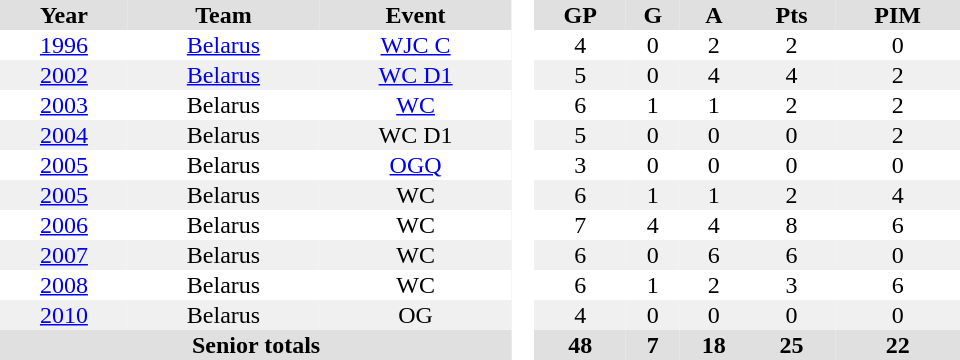<table border="0" cellpadding="1" cellspacing="0" style="text-align:center; width:40em">
<tr ALIGN="center" bgcolor="#e0e0e0">
<th>Year</th>
<th>Team</th>
<th>Event</th>
<th ALIGN="center" rowspan="99" bgcolor="#ffffff"> </th>
<th>GP</th>
<th>G</th>
<th>A</th>
<th>Pts</th>
<th>PIM</th>
</tr>
<tr>
<td><a href='#'>1996</a></td>
<td><a href='#'>Belarus</a></td>
<td><a href='#'>WJC C</a></td>
<td>4</td>
<td>0</td>
<td>2</td>
<td>2</td>
<td>0</td>
</tr>
<tr bgcolor="#f0f0f0">
<td><a href='#'>2002</a></td>
<td><a href='#'>Belarus</a></td>
<td><a href='#'>WC D1</a></td>
<td>5</td>
<td>0</td>
<td>4</td>
<td>4</td>
<td>2</td>
</tr>
<tr>
<td><a href='#'>2003</a></td>
<td>Belarus</td>
<td><a href='#'>WC</a></td>
<td>6</td>
<td>1</td>
<td>1</td>
<td>2</td>
<td>2</td>
</tr>
<tr bgcolor="#f0f0f0">
<td><a href='#'>2004</a></td>
<td>Belarus</td>
<td>WC D1</td>
<td>5</td>
<td>0</td>
<td>0</td>
<td>0</td>
<td>2</td>
</tr>
<tr>
<td><a href='#'>2005</a></td>
<td>Belarus</td>
<td><a href='#'>OGQ</a></td>
<td>3</td>
<td>0</td>
<td>0</td>
<td>0</td>
<td>0</td>
</tr>
<tr bgcolor="#f0f0f0">
<td><a href='#'>2005</a></td>
<td>Belarus</td>
<td>WC</td>
<td>6</td>
<td>1</td>
<td>1</td>
<td>2</td>
<td>4</td>
</tr>
<tr>
<td><a href='#'>2006</a></td>
<td>Belarus</td>
<td>WC</td>
<td>7</td>
<td>4</td>
<td>4</td>
<td>8</td>
<td>6</td>
</tr>
<tr bgcolor="#f0f0f0">
<td><a href='#'>2007</a></td>
<td>Belarus</td>
<td>WC</td>
<td>6</td>
<td>0</td>
<td>6</td>
<td>6</td>
<td>0</td>
</tr>
<tr>
<td><a href='#'>2008</a></td>
<td>Belarus</td>
<td>WC</td>
<td>6</td>
<td>1</td>
<td>2</td>
<td>3</td>
<td>6</td>
</tr>
<tr bgcolor="#f0f0f0">
<td><a href='#'>2010</a></td>
<td>Belarus</td>
<td>OG</td>
<td>4</td>
<td>0</td>
<td>0</td>
<td>0</td>
<td>0</td>
</tr>
<tr bgcolor="#e0e0e0">
<th colspan="3">Senior totals</th>
<th>48</th>
<th>7</th>
<th>18</th>
<th>25</th>
<th>22</th>
</tr>
</table>
